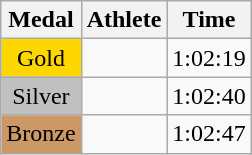<table class="wikitable">
<tr>
<th>Medal</th>
<th>Athlete</th>
<th>Time</th>
</tr>
<tr>
<td style="text-align:center;background-color:gold;">Gold</td>
<td></td>
<td>1:02:19</td>
</tr>
<tr>
<td style="text-align:center;background-color:silver;">Silver</td>
<td></td>
<td>1:02:40</td>
</tr>
<tr>
<td style="text-align:center;background-color:#CC9966;">Bronze</td>
<td></td>
<td>1:02:47</td>
</tr>
</table>
